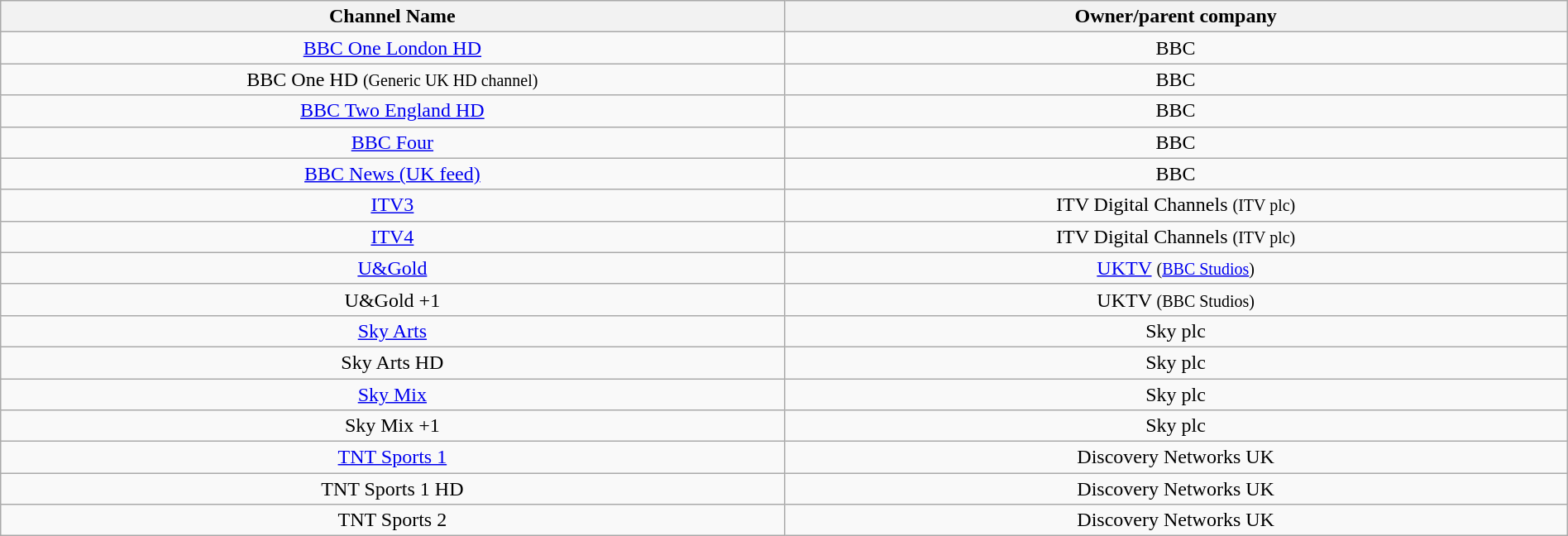<table class="wikitable sortable" style="border-collapse:collapse; text-align:center" width="100%">
<tr>
<th width=50%>Channel Name</th>
<th width=50%>Owner/parent company</th>
</tr>
<tr>
<td><a href='#'>BBC One London HD</a></td>
<td>BBC</td>
</tr>
<tr>
<td>BBC One HD <small>(Generic UK HD channel)</small></td>
<td>BBC</td>
</tr>
<tr>
<td><a href='#'>BBC Two England HD</a></td>
<td>BBC</td>
</tr>
<tr>
<td><a href='#'>BBC Four</a></td>
<td>BBC</td>
</tr>
<tr>
<td><a href='#'>BBC News (UK feed)</a></td>
<td>BBC</td>
</tr>
<tr>
<td><a href='#'>ITV3</a></td>
<td>ITV Digital Channels <small>(ITV plc)</small></td>
</tr>
<tr>
<td><a href='#'>ITV4</a></td>
<td>ITV Digital Channels <small>(ITV plc)</small></td>
</tr>
<tr>
<td><a href='#'>U&Gold</a></td>
<td><a href='#'>UKTV</a> <small>(<a href='#'>BBC Studios</a>)</small></td>
</tr>
<tr>
<td>U&Gold +1</td>
<td>UKTV <small>(BBC Studios)</small></td>
</tr>
<tr>
<td><a href='#'>Sky Arts</a></td>
<td>Sky plc</td>
</tr>
<tr>
<td>Sky Arts HD</td>
<td>Sky plc</td>
</tr>
<tr>
<td><a href='#'>Sky Mix</a></td>
<td>Sky plc</td>
</tr>
<tr>
<td>Sky Mix +1</td>
<td>Sky plc</td>
</tr>
<tr>
<td><a href='#'>TNT Sports 1</a></td>
<td>Discovery Networks UK</td>
</tr>
<tr>
<td>TNT Sports 1 HD</td>
<td>Discovery Networks UK</td>
</tr>
<tr>
<td>TNT Sports 2</td>
<td>Discovery Networks UK</td>
</tr>
</table>
